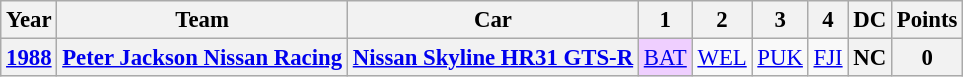<table class="wikitable" style="text-align:center; font-size:95%">
<tr>
<th>Year</th>
<th>Team</th>
<th>Car</th>
<th>1</th>
<th>2</th>
<th>3</th>
<th>4</th>
<th>DC</th>
<th>Points</th>
</tr>
<tr>
<th><a href='#'>1988</a></th>
<th> <a href='#'>Peter Jackson Nissan Racing</a></th>
<th><a href='#'>Nissan Skyline HR31 GTS-R</a></th>
<td style="background:#efcfff;"><a href='#'>BAT</a><br></td>
<td><a href='#'>WEL</a></td>
<td><a href='#'>PUK</a></td>
<td><a href='#'>FJI</a></td>
<th>NC</th>
<th>0</th>
</tr>
</table>
